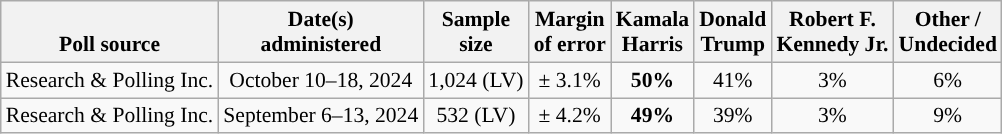<table class="wikitable sortable mw-datatable" style="font-size:90%;text-align:center;line-height:17px">
<tr valign=bottom>
<th>Poll source</th>
<th>Date(s)<br>administered</th>
<th>Sample<br>size</th>
<th>Margin<br>of error</th>
<th class="unsortable">Kamala<br>Harris<br></th>
<th class="unsortable">Donald<br>Trump<br></th>
<th class="unsortable">Robert F.<br>Kennedy Jr.<br></th>
<th class="unsortable">Other /<br>Undecided</th>
</tr>
<tr>
<td style="text-align:left;">Research & Polling Inc.</td>
<td data-sort-value="2024-10-18">October 10–18, 2024</td>
<td>1,024 (LV)</td>
<td>± 3.1%</td>
<td style="color:black;background-color:"><strong>50%</strong></td>
<td>41%</td>
<td>3%</td>
<td>6%</td>
</tr>
<tr>
<td style="text-align:left;">Research & Polling Inc.</td>
<td data-sort-value="2024-09-13">September 6–13, 2024</td>
<td>532 (LV)</td>
<td>± 4.2%</td>
<td style="color:black;background-color:"><strong>49%</strong></td>
<td>39%</td>
<td>3%</td>
<td>9%</td>
</tr>
</table>
